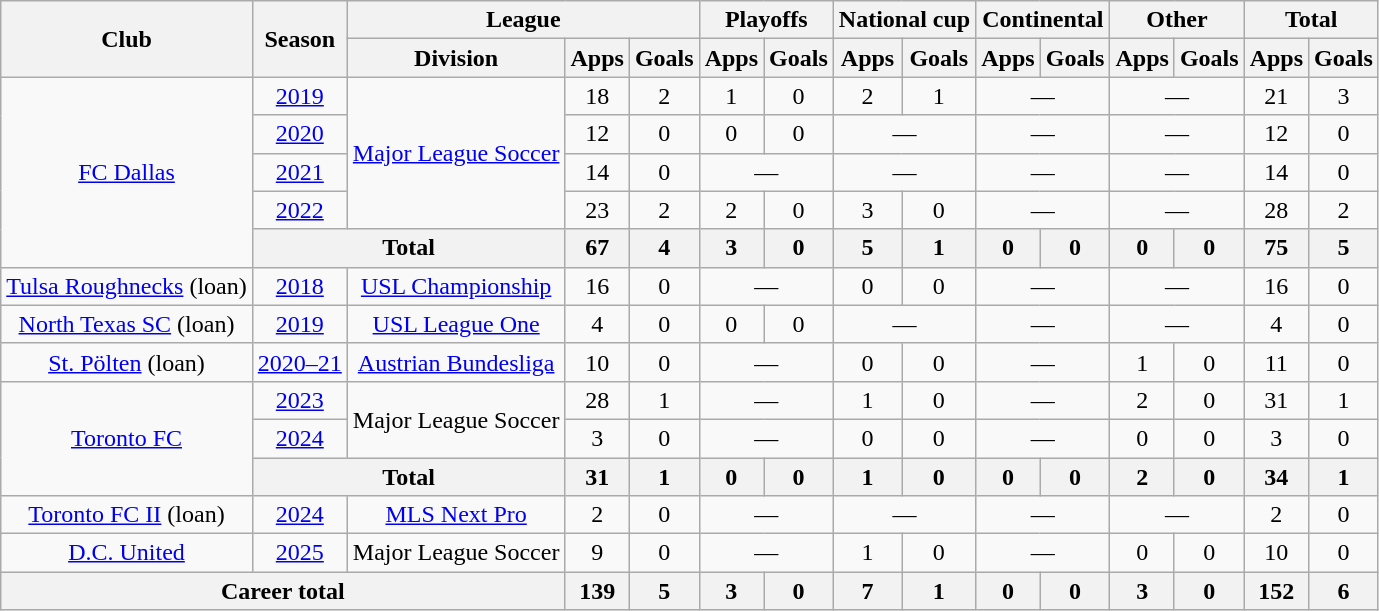<table class="wikitable" style="text-align:center">
<tr>
<th rowspan="2">Club</th>
<th rowspan="2">Season</th>
<th colspan="3">League</th>
<th colspan="2">Playoffs</th>
<th colspan="2">National cup</th>
<th colspan="2">Continental</th>
<th colspan="2">Other</th>
<th colspan="2">Total</th>
</tr>
<tr>
<th>Division</th>
<th>Apps</th>
<th>Goals</th>
<th>Apps</th>
<th>Goals</th>
<th>Apps</th>
<th>Goals</th>
<th>Apps</th>
<th>Goals</th>
<th>Apps</th>
<th>Goals</th>
<th>Apps</th>
<th>Goals</th>
</tr>
<tr>
<td rowspan="5"><a href='#'>FC Dallas</a></td>
<td><a href='#'>2019</a></td>
<td rowspan="4"><a href='#'>Major League Soccer</a></td>
<td>18</td>
<td>2</td>
<td>1</td>
<td>0</td>
<td>2</td>
<td>1</td>
<td colspan="2">—</td>
<td colspan="2">—</td>
<td>21</td>
<td>3</td>
</tr>
<tr>
<td><a href='#'>2020</a></td>
<td>12</td>
<td>0</td>
<td>0</td>
<td>0</td>
<td colspan="2">—</td>
<td colspan="2">—</td>
<td colspan="2">—</td>
<td>12</td>
<td>0</td>
</tr>
<tr>
<td><a href='#'>2021</a></td>
<td>14</td>
<td>0</td>
<td colspan="2">—</td>
<td colspan="2">—</td>
<td colspan="2">—</td>
<td colspan="2">—</td>
<td>14</td>
<td>0</td>
</tr>
<tr>
<td><a href='#'>2022</a></td>
<td>23</td>
<td>2</td>
<td>2</td>
<td>0</td>
<td>3</td>
<td>0</td>
<td colspan="2">—</td>
<td colspan="2">—</td>
<td>28</td>
<td>2</td>
</tr>
<tr>
<th colspan="2">Total</th>
<th>67</th>
<th>4</th>
<th>3</th>
<th>0</th>
<th>5</th>
<th>1</th>
<th>0</th>
<th>0</th>
<th>0</th>
<th>0</th>
<th>75</th>
<th>5</th>
</tr>
<tr>
<td><a href='#'>Tulsa Roughnecks</a> (loan)</td>
<td><a href='#'>2018</a></td>
<td><a href='#'>USL Championship</a></td>
<td>16</td>
<td>0</td>
<td colspan="2">—</td>
<td>0</td>
<td>0</td>
<td colspan="2">—</td>
<td colspan="2">—</td>
<td>16</td>
<td>0</td>
</tr>
<tr>
<td><a href='#'>North Texas SC</a> (loan)</td>
<td><a href='#'>2019</a></td>
<td><a href='#'>USL League One</a></td>
<td>4</td>
<td>0</td>
<td>0</td>
<td>0</td>
<td colspan="2">—</td>
<td colspan="2">—</td>
<td colspan="2">—</td>
<td>4</td>
<td>0</td>
</tr>
<tr>
<td><a href='#'>St. Pölten</a> (loan)</td>
<td><a href='#'>2020–21</a></td>
<td><a href='#'>Austrian Bundesliga</a></td>
<td>10</td>
<td>0</td>
<td colspan="2">—</td>
<td>0</td>
<td>0</td>
<td colspan="2">—</td>
<td>1</td>
<td>0</td>
<td>11</td>
<td>0</td>
</tr>
<tr>
<td rowspan="3"><a href='#'>Toronto FC</a></td>
<td><a href='#'>2023</a></td>
<td rowspan="2">Major League Soccer</td>
<td>28</td>
<td>1</td>
<td colspan="2">—</td>
<td>1</td>
<td>0</td>
<td colspan="2">—</td>
<td>2</td>
<td>0</td>
<td>31</td>
<td>1</td>
</tr>
<tr>
<td><a href='#'>2024</a></td>
<td>3</td>
<td>0</td>
<td colspan="2">—</td>
<td>0</td>
<td>0</td>
<td colspan="2">—</td>
<td>0</td>
<td>0</td>
<td>3</td>
<td>0</td>
</tr>
<tr>
<th colspan="2">Total</th>
<th>31</th>
<th>1</th>
<th>0</th>
<th>0</th>
<th>1</th>
<th>0</th>
<th>0</th>
<th>0</th>
<th>2</th>
<th>0</th>
<th>34</th>
<th>1</th>
</tr>
<tr>
<td><a href='#'>Toronto FC II</a> (loan)</td>
<td><a href='#'>2024</a></td>
<td><a href='#'>MLS Next Pro</a></td>
<td>2</td>
<td>0</td>
<td colspan="2">—</td>
<td colspan="2">—</td>
<td colspan="2">—</td>
<td colspan="2">—</td>
<td>2</td>
<td>0</td>
</tr>
<tr>
<td><a href='#'>D.C. United</a></td>
<td><a href='#'>2025</a></td>
<td>Major League Soccer</td>
<td>9</td>
<td>0</td>
<td colspan="2">—</td>
<td>1</td>
<td>0</td>
<td colspan="2">—</td>
<td>0</td>
<td>0</td>
<td>10</td>
<td>0</td>
</tr>
<tr>
<th colspan="3">Career total</th>
<th>139</th>
<th>5</th>
<th>3</th>
<th>0</th>
<th>7</th>
<th>1</th>
<th>0</th>
<th>0</th>
<th>3</th>
<th>0</th>
<th>152</th>
<th>6</th>
</tr>
</table>
